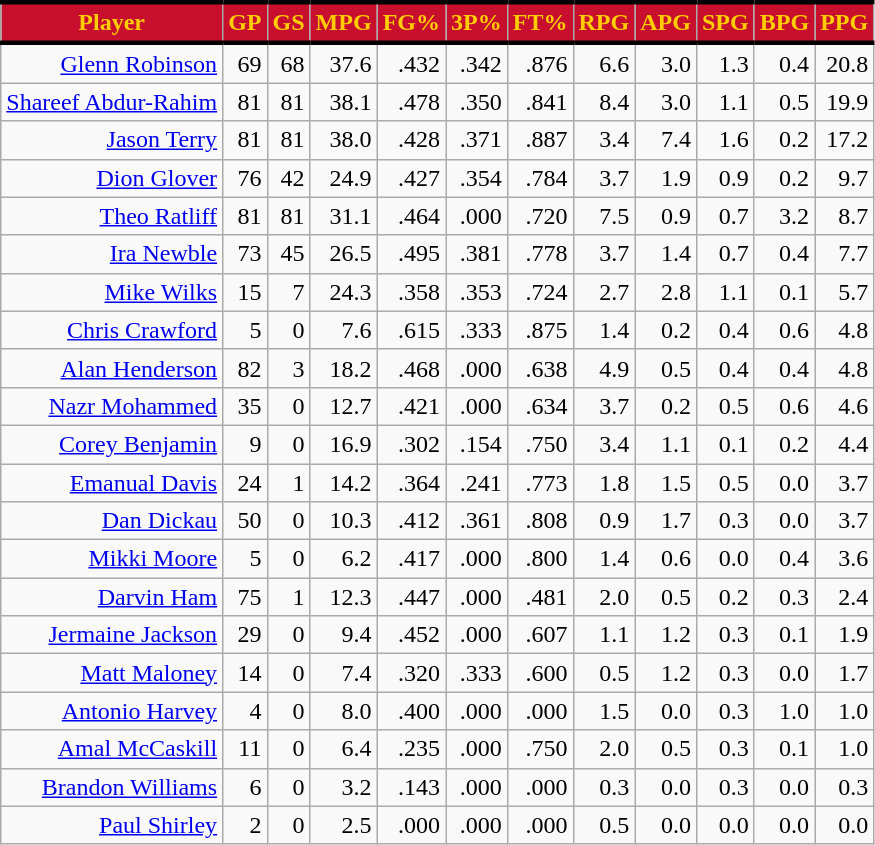<table class="wikitable sortable" style="text-align:right;">
<tr>
<th style="background:#C8102E; color:#FFCD00; border-top:#010101 3px solid; border-bottom:#010101 3px solid;">Player</th>
<th style="background:#C8102E; color:#FFCD00; border-top:#010101 3px solid; border-bottom:#010101 3px solid;">GP</th>
<th style="background:#C8102E; color:#FFCD00; border-top:#010101 3px solid; border-bottom:#010101 3px solid;">GS</th>
<th style="background:#C8102E; color:#FFCD00; border-top:#010101 3px solid; border-bottom:#010101 3px solid;">MPG</th>
<th style="background:#C8102E; color:#FFCD00; border-top:#010101 3px solid; border-bottom:#010101 3px solid;">FG%</th>
<th style="background:#C8102E; color:#FFCD00; border-top:#010101 3px solid; border-bottom:#010101 3px solid;">3P%</th>
<th style="background:#C8102E; color:#FFCD00; border-top:#010101 3px solid; border-bottom:#010101 3px solid;">FT%</th>
<th style="background:#C8102E; color:#FFCD00; border-top:#010101 3px solid; border-bottom:#010101 3px solid;">RPG</th>
<th style="background:#C8102E; color:#FFCD00; border-top:#010101 3px solid; border-bottom:#010101 3px solid;">APG</th>
<th style="background:#C8102E; color:#FFCD00; border-top:#010101 3px solid; border-bottom:#010101 3px solid;">SPG</th>
<th style="background:#C8102E; color:#FFCD00; border-top:#010101 3px solid; border-bottom:#010101 3px solid;">BPG</th>
<th style="background:#C8102E; color:#FFCD00; border-top:#010101 3px solid; border-bottom:#010101 3px solid;">PPG</th>
</tr>
<tr>
<td><a href='#'>Glenn Robinson</a></td>
<td>69</td>
<td>68</td>
<td>37.6</td>
<td>.432</td>
<td>.342</td>
<td>.876</td>
<td>6.6</td>
<td>3.0</td>
<td>1.3</td>
<td>0.4</td>
<td>20.8</td>
</tr>
<tr>
<td><a href='#'>Shareef Abdur-Rahim</a></td>
<td>81</td>
<td>81</td>
<td>38.1</td>
<td>.478</td>
<td>.350</td>
<td>.841</td>
<td>8.4</td>
<td>3.0</td>
<td>1.1</td>
<td>0.5</td>
<td>19.9</td>
</tr>
<tr>
<td><a href='#'>Jason Terry</a></td>
<td>81</td>
<td>81</td>
<td>38.0</td>
<td>.428</td>
<td>.371</td>
<td>.887</td>
<td>3.4</td>
<td>7.4</td>
<td>1.6</td>
<td>0.2</td>
<td>17.2</td>
</tr>
<tr>
<td><a href='#'>Dion Glover</a></td>
<td>76</td>
<td>42</td>
<td>24.9</td>
<td>.427</td>
<td>.354</td>
<td>.784</td>
<td>3.7</td>
<td>1.9</td>
<td>0.9</td>
<td>0.2</td>
<td>9.7</td>
</tr>
<tr>
<td><a href='#'>Theo Ratliff</a></td>
<td>81</td>
<td>81</td>
<td>31.1</td>
<td>.464</td>
<td>.000</td>
<td>.720</td>
<td>7.5</td>
<td>0.9</td>
<td>0.7</td>
<td>3.2</td>
<td>8.7</td>
</tr>
<tr>
<td><a href='#'>Ira Newble</a></td>
<td>73</td>
<td>45</td>
<td>26.5</td>
<td>.495</td>
<td>.381</td>
<td>.778</td>
<td>3.7</td>
<td>1.4</td>
<td>0.7</td>
<td>0.4</td>
<td>7.7</td>
</tr>
<tr>
<td><a href='#'>Mike Wilks</a></td>
<td>15</td>
<td>7</td>
<td>24.3</td>
<td>.358</td>
<td>.353</td>
<td>.724</td>
<td>2.7</td>
<td>2.8</td>
<td>1.1</td>
<td>0.1</td>
<td>5.7</td>
</tr>
<tr>
<td><a href='#'>Chris Crawford</a></td>
<td>5</td>
<td>0</td>
<td>7.6</td>
<td>.615</td>
<td>.333</td>
<td>.875</td>
<td>1.4</td>
<td>0.2</td>
<td>0.4</td>
<td>0.6</td>
<td>4.8</td>
</tr>
<tr>
<td><a href='#'>Alan Henderson</a></td>
<td>82</td>
<td>3</td>
<td>18.2</td>
<td>.468</td>
<td>.000</td>
<td>.638</td>
<td>4.9</td>
<td>0.5</td>
<td>0.4</td>
<td>0.4</td>
<td>4.8</td>
</tr>
<tr>
<td><a href='#'>Nazr Mohammed</a></td>
<td>35</td>
<td>0</td>
<td>12.7</td>
<td>.421</td>
<td>.000</td>
<td>.634</td>
<td>3.7</td>
<td>0.2</td>
<td>0.5</td>
<td>0.6</td>
<td>4.6</td>
</tr>
<tr>
<td><a href='#'>Corey Benjamin</a></td>
<td>9</td>
<td>0</td>
<td>16.9</td>
<td>.302</td>
<td>.154</td>
<td>.750</td>
<td>3.4</td>
<td>1.1</td>
<td>0.1</td>
<td>0.2</td>
<td>4.4</td>
</tr>
<tr>
<td><a href='#'>Emanual Davis</a></td>
<td>24</td>
<td>1</td>
<td>14.2</td>
<td>.364</td>
<td>.241</td>
<td>.773</td>
<td>1.8</td>
<td>1.5</td>
<td>0.5</td>
<td>0.0</td>
<td>3.7</td>
</tr>
<tr>
<td><a href='#'>Dan Dickau</a></td>
<td>50</td>
<td>0</td>
<td>10.3</td>
<td>.412</td>
<td>.361</td>
<td>.808</td>
<td>0.9</td>
<td>1.7</td>
<td>0.3</td>
<td>0.0</td>
<td>3.7</td>
</tr>
<tr>
<td><a href='#'>Mikki Moore</a></td>
<td>5</td>
<td>0</td>
<td>6.2</td>
<td>.417</td>
<td>.000</td>
<td>.800</td>
<td>1.4</td>
<td>0.6</td>
<td>0.0</td>
<td>0.4</td>
<td>3.6</td>
</tr>
<tr>
<td><a href='#'>Darvin Ham</a></td>
<td>75</td>
<td>1</td>
<td>12.3</td>
<td>.447</td>
<td>.000</td>
<td>.481</td>
<td>2.0</td>
<td>0.5</td>
<td>0.2</td>
<td>0.3</td>
<td>2.4</td>
</tr>
<tr>
<td><a href='#'>Jermaine Jackson</a></td>
<td>29</td>
<td>0</td>
<td>9.4</td>
<td>.452</td>
<td>.000</td>
<td>.607</td>
<td>1.1</td>
<td>1.2</td>
<td>0.3</td>
<td>0.1</td>
<td>1.9</td>
</tr>
<tr>
<td><a href='#'>Matt Maloney</a></td>
<td>14</td>
<td>0</td>
<td>7.4</td>
<td>.320</td>
<td>.333</td>
<td>.600</td>
<td>0.5</td>
<td>1.2</td>
<td>0.3</td>
<td>0.0</td>
<td>1.7</td>
</tr>
<tr>
<td><a href='#'>Antonio Harvey</a></td>
<td>4</td>
<td>0</td>
<td>8.0</td>
<td>.400</td>
<td>.000</td>
<td>.000</td>
<td>1.5</td>
<td>0.0</td>
<td>0.3</td>
<td>1.0</td>
<td>1.0</td>
</tr>
<tr>
<td><a href='#'>Amal McCaskill</a></td>
<td>11</td>
<td>0</td>
<td>6.4</td>
<td>.235</td>
<td>.000</td>
<td>.750</td>
<td>2.0</td>
<td>0.5</td>
<td>0.3</td>
<td>0.1</td>
<td>1.0</td>
</tr>
<tr>
<td><a href='#'>Brandon Williams</a></td>
<td>6</td>
<td>0</td>
<td>3.2</td>
<td>.143</td>
<td>.000</td>
<td>.000</td>
<td>0.3</td>
<td>0.0</td>
<td>0.3</td>
<td>0.0</td>
<td>0.3</td>
</tr>
<tr>
<td><a href='#'>Paul Shirley</a></td>
<td>2</td>
<td>0</td>
<td>2.5</td>
<td>.000</td>
<td>.000</td>
<td>.000</td>
<td>0.5</td>
<td>0.0</td>
<td>0.0</td>
<td>0.0</td>
<td>0.0</td>
</tr>
</table>
